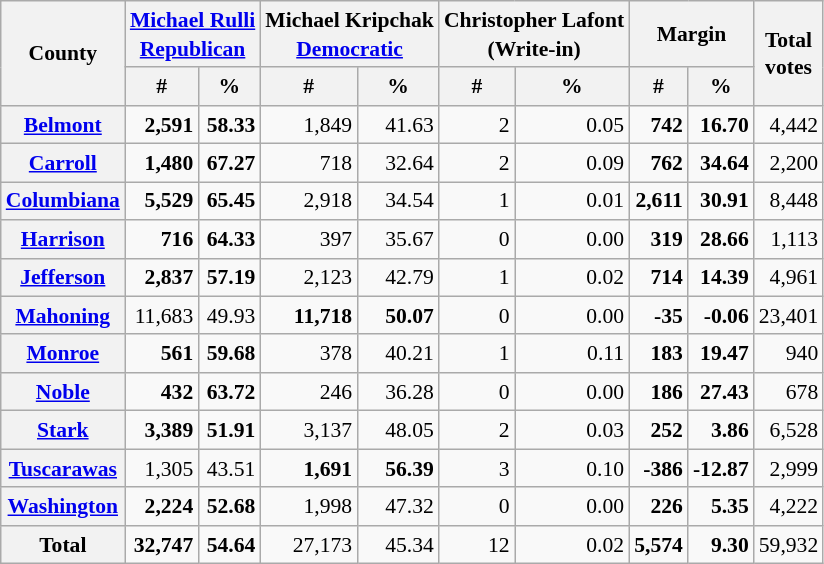<table class="wikitable sortable" style="text-align:right;font-size:90%;line-height:1.3">
<tr>
<th rowspan="2">County</th>
<th colspan="2"><a href='#'>Michael Rulli</a><br><a href='#'>Republican</a></th>
<th colspan="2">Michael Kripchak<br><a href='#'>Democratic</a></th>
<th colspan="2">Christopher Lafont<br>(Write-in)</th>
<th colspan="2">Margin</th>
<th rowspan="2">Total<br>votes</th>
</tr>
<tr>
<th data-sort-type="number" style="text-align:center;">#</th>
<th data-sort-type="number" style="text-align:center;">%</th>
<th data-sort-type="number" style="text-align:center;">#</th>
<th data-sort-type="number" style="text-align:center;">%</th>
<th data-sort-type="number" style="text-align:center;">#</th>
<th data-sort-type="number" style="text-align:center;">%</th>
<th data-sort-type="number" style="text-align:center;">#</th>
<th data-sort-type="number" style="text-align:center;">%</th>
</tr>
<tr>
<th><a href='#'>Belmont</a></th>
<td><strong>2,591</strong></td>
<td><strong>58.33</strong></td>
<td>1,849</td>
<td>41.63</td>
<td>2</td>
<td>0.05</td>
<td><strong>742</strong></td>
<td><strong>16.70</strong></td>
<td>4,442</td>
</tr>
<tr>
<th><a href='#'>Carroll</a></th>
<td><strong>1,480</strong></td>
<td><strong>67.27</strong></td>
<td>718</td>
<td>32.64</td>
<td>2</td>
<td>0.09</td>
<td><strong>762</strong></td>
<td><strong>34.64</strong></td>
<td>2,200</td>
</tr>
<tr>
<th><a href='#'>Columbiana</a></th>
<td><strong>5,529</strong></td>
<td><strong>65.45</strong></td>
<td>2,918</td>
<td>34.54</td>
<td>1</td>
<td>0.01</td>
<td><strong>2,611</strong></td>
<td><strong>30.91</strong></td>
<td>8,448</td>
</tr>
<tr>
<th><a href='#'>Harrison</a></th>
<td><strong>716</strong></td>
<td><strong>64.33</strong></td>
<td>397</td>
<td>35.67</td>
<td>0</td>
<td>0.00</td>
<td><strong>319</strong></td>
<td><strong>28.66</strong></td>
<td>1,113</td>
</tr>
<tr>
<th><a href='#'>Jefferson</a></th>
<td><strong>2,837</strong></td>
<td><strong>57.19</strong></td>
<td>2,123</td>
<td>42.79</td>
<td>1</td>
<td>0.02</td>
<td><strong>714</strong></td>
<td><strong>14.39</strong></td>
<td>4,961</td>
</tr>
<tr>
<th><a href='#'>Mahoning</a></th>
<td>11,683</td>
<td>49.93</td>
<td><strong>11,718</strong></td>
<td><strong>50.07</strong></td>
<td>0</td>
<td>0.00</td>
<td><strong>-35</strong></td>
<td><strong>-0.06</strong></td>
<td>23,401</td>
</tr>
<tr>
<th><a href='#'>Monroe</a></th>
<td><strong>561</strong></td>
<td><strong>59.68</strong></td>
<td>378</td>
<td>40.21</td>
<td>1</td>
<td>0.11</td>
<td><strong>183</strong></td>
<td><strong>19.47</strong></td>
<td>940</td>
</tr>
<tr>
<th><a href='#'>Noble</a></th>
<td><strong>432</strong></td>
<td><strong>63.72</strong></td>
<td>246</td>
<td>36.28</td>
<td>0</td>
<td>0.00</td>
<td><strong>186</strong></td>
<td><strong>27.43</strong></td>
<td>678</td>
</tr>
<tr>
<th><a href='#'>Stark</a></th>
<td><strong>3,389</strong></td>
<td><strong>51.91</strong></td>
<td>3,137</td>
<td>48.05</td>
<td>2</td>
<td>0.03</td>
<td><strong>252</strong></td>
<td><strong>3.86</strong></td>
<td>6,528</td>
</tr>
<tr>
<th><a href='#'>Tuscarawas</a></th>
<td>1,305</td>
<td>43.51</td>
<td><strong>1,691</strong></td>
<td><strong>56.39</strong></td>
<td>3</td>
<td>0.10</td>
<td><strong>-386</strong></td>
<td><strong>-12.87</strong></td>
<td>2,999</td>
</tr>
<tr>
<th><a href='#'>Washington</a></th>
<td><strong>2,224</strong></td>
<td><strong>52.68</strong></td>
<td>1,998</td>
<td>47.32</td>
<td>0</td>
<td>0.00</td>
<td><strong>226</strong></td>
<td><strong>5.35</strong></td>
<td>4,222</td>
</tr>
<tr class="sortbottom">
<th>Total</th>
<td><strong>32,747</strong></td>
<td><strong>54.64</strong></td>
<td>27,173</td>
<td>45.34</td>
<td>12</td>
<td>0.02</td>
<td><strong>5,574</strong></td>
<td><strong>9.30</strong></td>
<td>59,932</td>
</tr>
</table>
